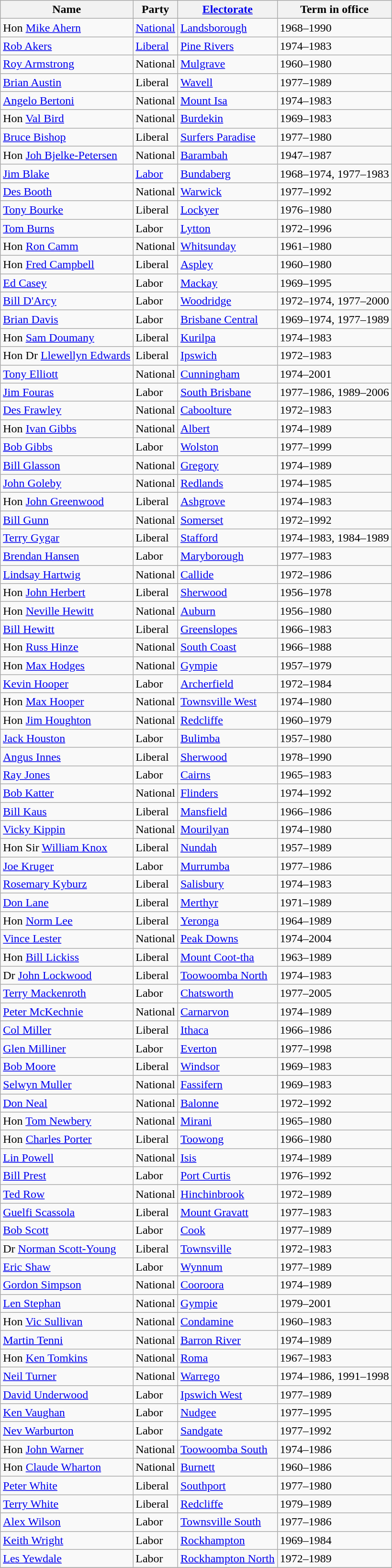<table class="wikitable sortable">
<tr>
<th>Name</th>
<th>Party</th>
<th><a href='#'>Electorate</a></th>
<th>Term in office</th>
</tr>
<tr>
<td>Hon <a href='#'>Mike Ahern</a></td>
<td><a href='#'>National</a></td>
<td><a href='#'>Landsborough</a></td>
<td>1968–1990</td>
</tr>
<tr>
<td><a href='#'>Rob Akers</a></td>
<td><a href='#'>Liberal</a></td>
<td><a href='#'>Pine Rivers</a></td>
<td>1974–1983</td>
</tr>
<tr>
<td><a href='#'>Roy Armstrong</a></td>
<td>National</td>
<td><a href='#'>Mulgrave</a></td>
<td>1960–1980</td>
</tr>
<tr>
<td><a href='#'>Brian Austin</a></td>
<td>Liberal</td>
<td><a href='#'>Wavell</a></td>
<td>1977–1989</td>
</tr>
<tr>
<td><a href='#'>Angelo Bertoni</a></td>
<td>National</td>
<td><a href='#'>Mount Isa</a></td>
<td>1974–1983</td>
</tr>
<tr>
<td>Hon <a href='#'>Val Bird</a></td>
<td>National</td>
<td><a href='#'>Burdekin</a></td>
<td>1969–1983</td>
</tr>
<tr>
<td><a href='#'>Bruce Bishop</a></td>
<td>Liberal</td>
<td><a href='#'>Surfers Paradise</a></td>
<td>1977–1980</td>
</tr>
<tr>
<td>Hon <a href='#'>Joh Bjelke-Petersen</a></td>
<td>National</td>
<td><a href='#'>Barambah</a></td>
<td>1947–1987</td>
</tr>
<tr>
<td><a href='#'>Jim Blake</a></td>
<td><a href='#'>Labor</a></td>
<td><a href='#'>Bundaberg</a></td>
<td>1968–1974, 1977–1983</td>
</tr>
<tr>
<td><a href='#'>Des Booth</a></td>
<td>National</td>
<td><a href='#'>Warwick</a></td>
<td>1977–1992</td>
</tr>
<tr>
<td><a href='#'>Tony Bourke</a></td>
<td>Liberal</td>
<td><a href='#'>Lockyer</a></td>
<td>1976–1980</td>
</tr>
<tr>
<td><a href='#'>Tom Burns</a></td>
<td>Labor</td>
<td><a href='#'>Lytton</a></td>
<td>1972–1996</td>
</tr>
<tr>
<td>Hon <a href='#'>Ron Camm</a></td>
<td>National</td>
<td><a href='#'>Whitsunday</a></td>
<td>1961–1980</td>
</tr>
<tr>
<td>Hon <a href='#'>Fred Campbell</a></td>
<td>Liberal</td>
<td><a href='#'>Aspley</a></td>
<td>1960–1980</td>
</tr>
<tr>
<td><a href='#'>Ed Casey</a></td>
<td>Labor</td>
<td><a href='#'>Mackay</a></td>
<td>1969–1995</td>
</tr>
<tr>
<td><a href='#'>Bill D'Arcy</a></td>
<td>Labor</td>
<td><a href='#'>Woodridge</a></td>
<td>1972–1974, 1977–2000</td>
</tr>
<tr>
<td><a href='#'>Brian Davis</a></td>
<td>Labor</td>
<td><a href='#'>Brisbane Central</a></td>
<td>1969–1974, 1977–1989</td>
</tr>
<tr>
<td>Hon <a href='#'>Sam Doumany</a></td>
<td>Liberal</td>
<td><a href='#'>Kurilpa</a></td>
<td>1974–1983</td>
</tr>
<tr>
<td>Hon Dr <a href='#'>Llewellyn Edwards</a></td>
<td>Liberal</td>
<td><a href='#'>Ipswich</a></td>
<td>1972–1983</td>
</tr>
<tr>
<td><a href='#'>Tony Elliott</a></td>
<td>National</td>
<td><a href='#'>Cunningham</a></td>
<td>1974–2001</td>
</tr>
<tr>
<td><a href='#'>Jim Fouras</a></td>
<td>Labor</td>
<td><a href='#'>South Brisbane</a></td>
<td>1977–1986, 1989–2006</td>
</tr>
<tr>
<td><a href='#'>Des Frawley</a></td>
<td>National</td>
<td><a href='#'>Caboolture</a></td>
<td>1972–1983</td>
</tr>
<tr>
<td>Hon <a href='#'>Ivan Gibbs</a></td>
<td>National</td>
<td><a href='#'>Albert</a></td>
<td>1974–1989</td>
</tr>
<tr>
<td><a href='#'>Bob Gibbs</a></td>
<td>Labor</td>
<td><a href='#'>Wolston</a></td>
<td>1977–1999</td>
</tr>
<tr>
<td><a href='#'>Bill Glasson</a></td>
<td>National</td>
<td><a href='#'>Gregory</a></td>
<td>1974–1989</td>
</tr>
<tr>
<td><a href='#'>John Goleby</a></td>
<td>National</td>
<td><a href='#'>Redlands</a></td>
<td>1974–1985</td>
</tr>
<tr>
<td>Hon <a href='#'>John Greenwood</a></td>
<td>Liberal</td>
<td><a href='#'>Ashgrove</a></td>
<td>1974–1983</td>
</tr>
<tr>
<td><a href='#'>Bill Gunn</a></td>
<td>National</td>
<td><a href='#'>Somerset</a></td>
<td>1972–1992</td>
</tr>
<tr>
<td><a href='#'>Terry Gygar</a></td>
<td>Liberal</td>
<td><a href='#'>Stafford</a></td>
<td>1974–1983, 1984–1989</td>
</tr>
<tr>
<td><a href='#'>Brendan Hansen</a></td>
<td>Labor</td>
<td><a href='#'>Maryborough</a></td>
<td>1977–1983</td>
</tr>
<tr>
<td><a href='#'>Lindsay Hartwig</a></td>
<td>National</td>
<td><a href='#'>Callide</a></td>
<td>1972–1986</td>
</tr>
<tr>
<td>Hon <a href='#'>John Herbert</a> </td>
<td>Liberal</td>
<td><a href='#'>Sherwood</a></td>
<td>1956–1978</td>
</tr>
<tr>
<td>Hon <a href='#'>Neville Hewitt</a></td>
<td>National</td>
<td><a href='#'>Auburn</a></td>
<td>1956–1980</td>
</tr>
<tr>
<td><a href='#'>Bill Hewitt</a></td>
<td>Liberal</td>
<td><a href='#'>Greenslopes</a></td>
<td>1966–1983</td>
</tr>
<tr>
<td>Hon <a href='#'>Russ Hinze</a></td>
<td>National</td>
<td><a href='#'>South Coast</a></td>
<td>1966–1988</td>
</tr>
<tr>
<td>Hon <a href='#'>Max Hodges</a> </td>
<td>National</td>
<td><a href='#'>Gympie</a></td>
<td>1957–1979</td>
</tr>
<tr>
<td><a href='#'>Kevin Hooper</a></td>
<td>Labor</td>
<td><a href='#'>Archerfield</a></td>
<td>1972–1984</td>
</tr>
<tr>
<td>Hon <a href='#'>Max Hooper</a></td>
<td>National</td>
<td><a href='#'>Townsville West</a></td>
<td>1974–1980</td>
</tr>
<tr>
<td>Hon <a href='#'>Jim Houghton</a> </td>
<td>National</td>
<td><a href='#'>Redcliffe</a></td>
<td>1960–1979</td>
</tr>
<tr>
<td><a href='#'>Jack Houston</a></td>
<td>Labor</td>
<td><a href='#'>Bulimba</a></td>
<td>1957–1980</td>
</tr>
<tr>
<td><a href='#'>Angus Innes</a> </td>
<td>Liberal</td>
<td><a href='#'>Sherwood</a></td>
<td>1978–1990</td>
</tr>
<tr>
<td><a href='#'>Ray Jones</a></td>
<td>Labor</td>
<td><a href='#'>Cairns</a></td>
<td>1965–1983</td>
</tr>
<tr>
<td><a href='#'>Bob Katter</a></td>
<td>National</td>
<td><a href='#'>Flinders</a></td>
<td>1974–1992</td>
</tr>
<tr>
<td><a href='#'>Bill Kaus</a></td>
<td>Liberal</td>
<td><a href='#'>Mansfield</a></td>
<td>1966–1986</td>
</tr>
<tr>
<td><a href='#'>Vicky Kippin</a></td>
<td>National</td>
<td><a href='#'>Mourilyan</a></td>
<td>1974–1980</td>
</tr>
<tr>
<td>Hon Sir <a href='#'>William Knox</a></td>
<td>Liberal</td>
<td><a href='#'>Nundah</a></td>
<td>1957–1989</td>
</tr>
<tr>
<td><a href='#'>Joe Kruger</a></td>
<td>Labor</td>
<td><a href='#'>Murrumba</a></td>
<td>1977–1986</td>
</tr>
<tr>
<td><a href='#'>Rosemary Kyburz</a></td>
<td>Liberal</td>
<td><a href='#'>Salisbury</a></td>
<td>1974–1983</td>
</tr>
<tr>
<td><a href='#'>Don Lane</a></td>
<td>Liberal</td>
<td><a href='#'>Merthyr</a></td>
<td>1971–1989</td>
</tr>
<tr>
<td>Hon <a href='#'>Norm Lee</a></td>
<td>Liberal</td>
<td><a href='#'>Yeronga</a></td>
<td>1964–1989</td>
</tr>
<tr>
<td><a href='#'>Vince Lester</a></td>
<td>National</td>
<td><a href='#'>Peak Downs</a></td>
<td>1974–2004</td>
</tr>
<tr>
<td>Hon <a href='#'>Bill Lickiss</a></td>
<td>Liberal</td>
<td><a href='#'>Mount Coot-tha</a></td>
<td>1963–1989</td>
</tr>
<tr>
<td>Dr <a href='#'>John Lockwood</a></td>
<td>Liberal</td>
<td><a href='#'>Toowoomba North</a></td>
<td>1974–1983</td>
</tr>
<tr>
<td><a href='#'>Terry Mackenroth</a></td>
<td>Labor</td>
<td><a href='#'>Chatsworth</a></td>
<td>1977–2005</td>
</tr>
<tr>
<td><a href='#'>Peter McKechnie</a></td>
<td>National</td>
<td><a href='#'>Carnarvon</a></td>
<td>1974–1989</td>
</tr>
<tr>
<td><a href='#'>Col Miller</a></td>
<td>Liberal</td>
<td><a href='#'>Ithaca</a></td>
<td>1966–1986</td>
</tr>
<tr>
<td><a href='#'>Glen Milliner</a></td>
<td>Labor</td>
<td><a href='#'>Everton</a></td>
<td>1977–1998</td>
</tr>
<tr>
<td><a href='#'>Bob Moore</a></td>
<td>Liberal</td>
<td><a href='#'>Windsor</a></td>
<td>1969–1983</td>
</tr>
<tr>
<td><a href='#'>Selwyn Muller</a></td>
<td>National</td>
<td><a href='#'>Fassifern</a></td>
<td>1969–1983</td>
</tr>
<tr>
<td><a href='#'>Don Neal</a></td>
<td>National</td>
<td><a href='#'>Balonne</a></td>
<td>1972–1992</td>
</tr>
<tr>
<td>Hon <a href='#'>Tom Newbery</a></td>
<td>National</td>
<td><a href='#'>Mirani</a></td>
<td>1965–1980</td>
</tr>
<tr>
<td>Hon <a href='#'>Charles Porter</a></td>
<td>Liberal</td>
<td><a href='#'>Toowong</a></td>
<td>1966–1980</td>
</tr>
<tr>
<td><a href='#'>Lin Powell</a></td>
<td>National</td>
<td><a href='#'>Isis</a></td>
<td>1974–1989</td>
</tr>
<tr>
<td><a href='#'>Bill Prest</a></td>
<td>Labor</td>
<td><a href='#'>Port Curtis</a></td>
<td>1976–1992</td>
</tr>
<tr>
<td><a href='#'>Ted Row</a></td>
<td>National</td>
<td><a href='#'>Hinchinbrook</a></td>
<td>1972–1989</td>
</tr>
<tr>
<td><a href='#'>Guelfi Scassola</a></td>
<td>Liberal</td>
<td><a href='#'>Mount Gravatt</a></td>
<td>1977–1983</td>
</tr>
<tr>
<td><a href='#'>Bob Scott</a></td>
<td>Labor</td>
<td><a href='#'>Cook</a></td>
<td>1977–1989</td>
</tr>
<tr>
<td>Dr <a href='#'>Norman Scott-Young</a></td>
<td>Liberal</td>
<td><a href='#'>Townsville</a></td>
<td>1972–1983</td>
</tr>
<tr>
<td><a href='#'>Eric Shaw</a></td>
<td>Labor</td>
<td><a href='#'>Wynnum</a></td>
<td>1977–1989</td>
</tr>
<tr>
<td><a href='#'>Gordon Simpson</a></td>
<td>National</td>
<td><a href='#'>Cooroora</a></td>
<td>1974–1989</td>
</tr>
<tr>
<td><a href='#'>Len Stephan</a> </td>
<td>National</td>
<td><a href='#'>Gympie</a></td>
<td>1979–2001</td>
</tr>
<tr>
<td>Hon <a href='#'>Vic Sullivan</a></td>
<td>National</td>
<td><a href='#'>Condamine</a></td>
<td>1960–1983</td>
</tr>
<tr>
<td><a href='#'>Martin Tenni</a></td>
<td>National</td>
<td><a href='#'>Barron River</a></td>
<td>1974–1989</td>
</tr>
<tr>
<td>Hon <a href='#'>Ken Tomkins</a></td>
<td>National</td>
<td><a href='#'>Roma</a></td>
<td>1967–1983</td>
</tr>
<tr>
<td><a href='#'>Neil Turner</a></td>
<td>National</td>
<td><a href='#'>Warrego</a></td>
<td>1974–1986, 1991–1998</td>
</tr>
<tr>
<td><a href='#'>David Underwood</a></td>
<td>Labor</td>
<td><a href='#'>Ipswich West</a></td>
<td>1977–1989</td>
</tr>
<tr>
<td><a href='#'>Ken Vaughan</a></td>
<td>Labor</td>
<td><a href='#'>Nudgee</a></td>
<td>1977–1995</td>
</tr>
<tr>
<td><a href='#'>Nev Warburton</a></td>
<td>Labor</td>
<td><a href='#'>Sandgate</a></td>
<td>1977–1992</td>
</tr>
<tr>
<td>Hon <a href='#'>John Warner</a></td>
<td>National</td>
<td><a href='#'>Toowoomba South</a></td>
<td>1974–1986</td>
</tr>
<tr>
<td>Hon <a href='#'>Claude Wharton</a></td>
<td>National</td>
<td><a href='#'>Burnett</a></td>
<td>1960–1986</td>
</tr>
<tr>
<td><a href='#'>Peter White</a></td>
<td>Liberal</td>
<td><a href='#'>Southport</a></td>
<td>1977–1980</td>
</tr>
<tr>
<td><a href='#'>Terry White</a> </td>
<td>Liberal</td>
<td><a href='#'>Redcliffe</a></td>
<td>1979–1989</td>
</tr>
<tr>
<td><a href='#'>Alex Wilson</a></td>
<td>Labor</td>
<td><a href='#'>Townsville South</a></td>
<td>1977–1986</td>
</tr>
<tr>
<td><a href='#'>Keith Wright</a></td>
<td>Labor</td>
<td><a href='#'>Rockhampton</a></td>
<td>1969–1984</td>
</tr>
<tr>
<td><a href='#'>Les Yewdale</a></td>
<td>Labor</td>
<td><a href='#'>Rockhampton North</a></td>
<td>1972–1989</td>
</tr>
<tr>
</tr>
</table>
